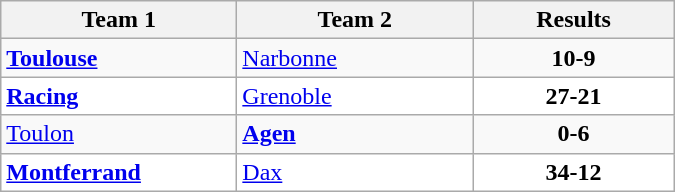<table class="wikitable" width=450>
<tr>
<th>Team 1</th>
<th>Team 2</th>
<th>Results</th>
</tr>
<tr>
<td width=150><strong><a href='#'>Toulouse</a></strong></td>
<td width=150><a href='#'>Narbonne</a></td>
<td align="center"><strong>10-9</strong></td>
</tr>
<tr bgcolor="white">
<td><strong><a href='#'>Racing</a></strong></td>
<td><a href='#'>Grenoble</a></td>
<td align="center"><strong>27-21</strong></td>
</tr>
<tr>
<td><a href='#'>Toulon</a></td>
<td><strong><a href='#'>Agen</a></strong></td>
<td align="center"><strong>0-6</strong></td>
</tr>
<tr bgcolor="white">
<td><strong><a href='#'>Montferrand</a></strong></td>
<td><a href='#'>Dax</a></td>
<td align="center"><strong>34-12</strong></td>
</tr>
</table>
